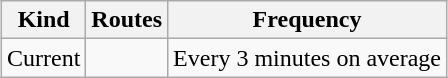<table class="wikitable" style="margin:1em auto;">
<tr>
<th>Kind</th>
<th>Routes</th>
<th>Frequency</th>
</tr>
<tr>
<td>Current</td>
<td></td>
<td>Every 3 minutes on average</td>
</tr>
</table>
